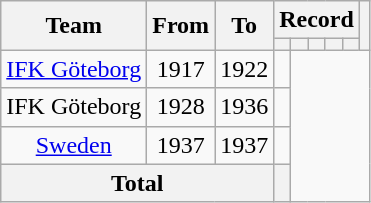<table class="wikitable" style="text-align:center">
<tr>
<th rowspan="2">Team</th>
<th rowspan="2">From</th>
<th rowspan="2">To</th>
<th colspan="5">Record</th>
<th rowspan="2"></th>
</tr>
<tr>
<th></th>
<th></th>
<th></th>
<th></th>
<th></th>
</tr>
<tr>
<td><a href='#'>IFK Göteborg</a></td>
<td>1917</td>
<td>1922<br></td>
<td></td>
</tr>
<tr>
<td>IFK Göteborg</td>
<td>1928</td>
<td>1936<br></td>
<td></td>
</tr>
<tr>
<td><a href='#'>Sweden</a></td>
<td>1937</td>
<td>1937<br></td>
<td></td>
</tr>
<tr>
<th colspan="3">Total<br></th>
<th></th>
</tr>
</table>
